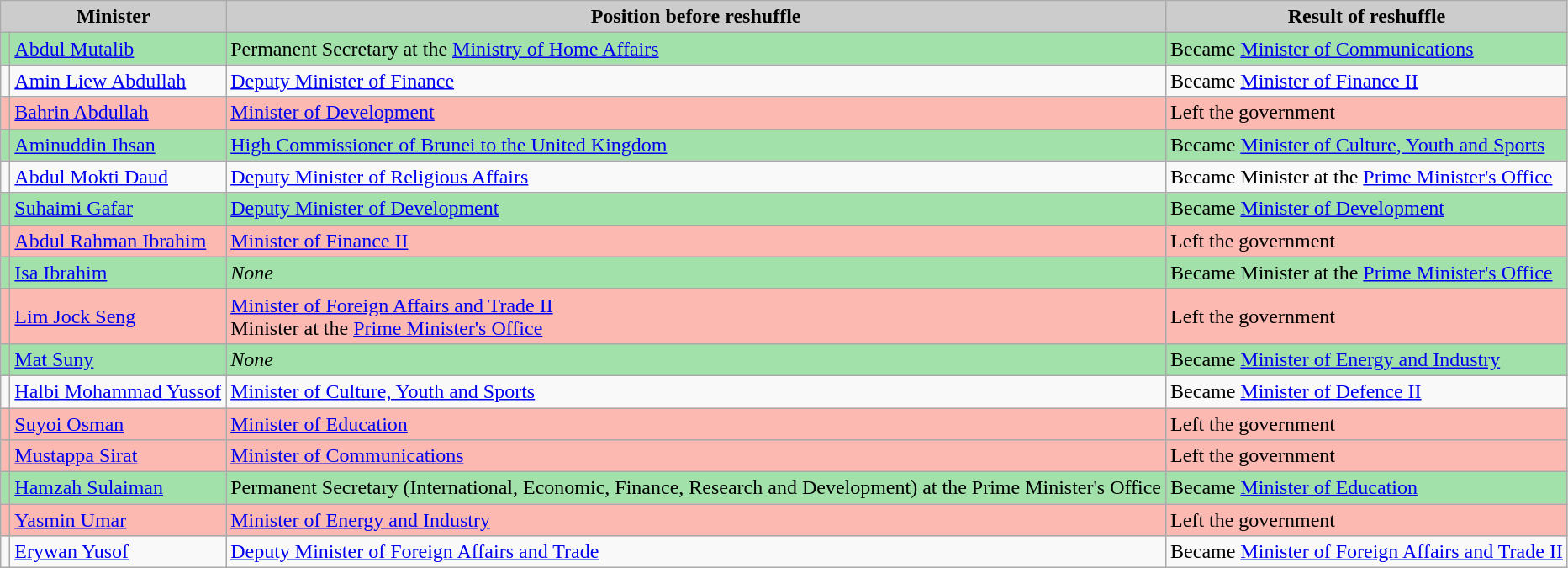<table class="wikitable">
<tr>
<th scope="col" style="background:#ccc;" colspan=2>Minister</th>
<th scope="col" style="background:#ccc;">Position before reshuffle</th>
<th scope="col" style="background:#ccc;">Result of reshuffle</th>
</tr>
<tr style="background:#A2E2AA;" colspan="4" |>
<td></td>
<td><a href='#'>Abdul Mutalib</a></td>
<td>Permanent Secretary at the <a href='#'>Ministry of Home Affairs</a></td>
<td>Became <a href='#'>Minister of Communications</a></td>
</tr>
<tr>
<td></td>
<td><a href='#'>Amin Liew Abdullah</a></td>
<td><a href='#'>Deputy Minister of Finance</a></td>
<td>Became <a href='#'>Minister of Finance II</a></td>
</tr>
<tr style="background:#FBB9B2;" colspan="4" |>
<td></td>
<td><a href='#'>Bahrin Abdullah</a></td>
<td><a href='#'>Minister of Development</a></td>
<td>Left the government</td>
</tr>
<tr style="background:#A2E2AA;" colspan="4" |>
<td></td>
<td><a href='#'>Aminuddin Ihsan</a></td>
<td><a href='#'>High Commissioner of Brunei to the United Kingdom</a></td>
<td>Became <a href='#'>Minister of Culture, Youth and Sports</a></td>
</tr>
<tr>
<td></td>
<td><a href='#'>Abdul Mokti Daud</a></td>
<td><a href='#'>Deputy Minister of Religious Affairs</a></td>
<td>Became Minister at the <a href='#'>Prime Minister's Office</a></td>
</tr>
<tr style="background:#A2E2AA;" colspan="4" |>
<td></td>
<td><a href='#'>Suhaimi Gafar</a></td>
<td><a href='#'>Deputy Minister of Development</a></td>
<td>Became <a href='#'>Minister of Development</a></td>
</tr>
<tr style="background:#FBB9B2;" colspan="4" |>
<td></td>
<td><a href='#'>Abdul Rahman Ibrahim</a></td>
<td><a href='#'>Minister of Finance II</a></td>
<td>Left the government</td>
</tr>
<tr style="background:#A2E2AA;" colspan="4" |>
<td></td>
<td><a href='#'>Isa Ibrahim</a></td>
<td><em>None</em></td>
<td>Became Minister at the <a href='#'>Prime Minister's Office</a></td>
</tr>
<tr style="background:#FBB9B2;" colspan="4" |>
<td></td>
<td><a href='#'>Lim Jock Seng</a></td>
<td><a href='#'>Minister of Foreign Affairs and Trade II</a><br>Minister at the <a href='#'>Prime Minister's Office</a></td>
<td>Left the government</td>
</tr>
<tr style="background:#A2E2AA;" colspan="4" |>
<td></td>
<td><a href='#'>Mat Suny</a></td>
<td><em>None</em></td>
<td>Became <a href='#'>Minister of Energy and Industry</a></td>
</tr>
<tr>
<td></td>
<td><a href='#'>Halbi Mohammad Yussof</a></td>
<td><a href='#'>Minister of Culture, Youth and Sports</a></td>
<td>Became <a href='#'>Minister of Defence II</a></td>
</tr>
<tr style="background:#FBB9B2;" colspan="4" |>
<td></td>
<td><a href='#'>Suyoi Osman</a></td>
<td><a href='#'>Minister of Education</a></td>
<td>Left the government</td>
</tr>
<tr style="background:#FBB9B2;" colspan="4" |>
<td></td>
<td><a href='#'>Mustappa Sirat</a></td>
<td><a href='#'>Minister of Communications</a></td>
<td>Left the government</td>
</tr>
<tr style="background:#A2E2AA;" colspan="4" |>
<td></td>
<td><a href='#'>Hamzah Sulaiman</a></td>
<td>Permanent Secretary (International, Economic, Finance, Research and Development) at the Prime Minister's Office</td>
<td>Became <a href='#'>Minister of Education</a></td>
</tr>
<tr style="background:#FBB9B2;" colspan="4" |>
<td></td>
<td><a href='#'>Yasmin Umar</a></td>
<td><a href='#'>Minister of Energy and Industry</a></td>
<td>Left the government</td>
</tr>
<tr>
<td></td>
<td><a href='#'>Erywan Yusof</a></td>
<td><a href='#'>Deputy Minister of Foreign Affairs and Trade</a></td>
<td>Became <a href='#'>Minister of Foreign Affairs and Trade II</a></td>
</tr>
</table>
